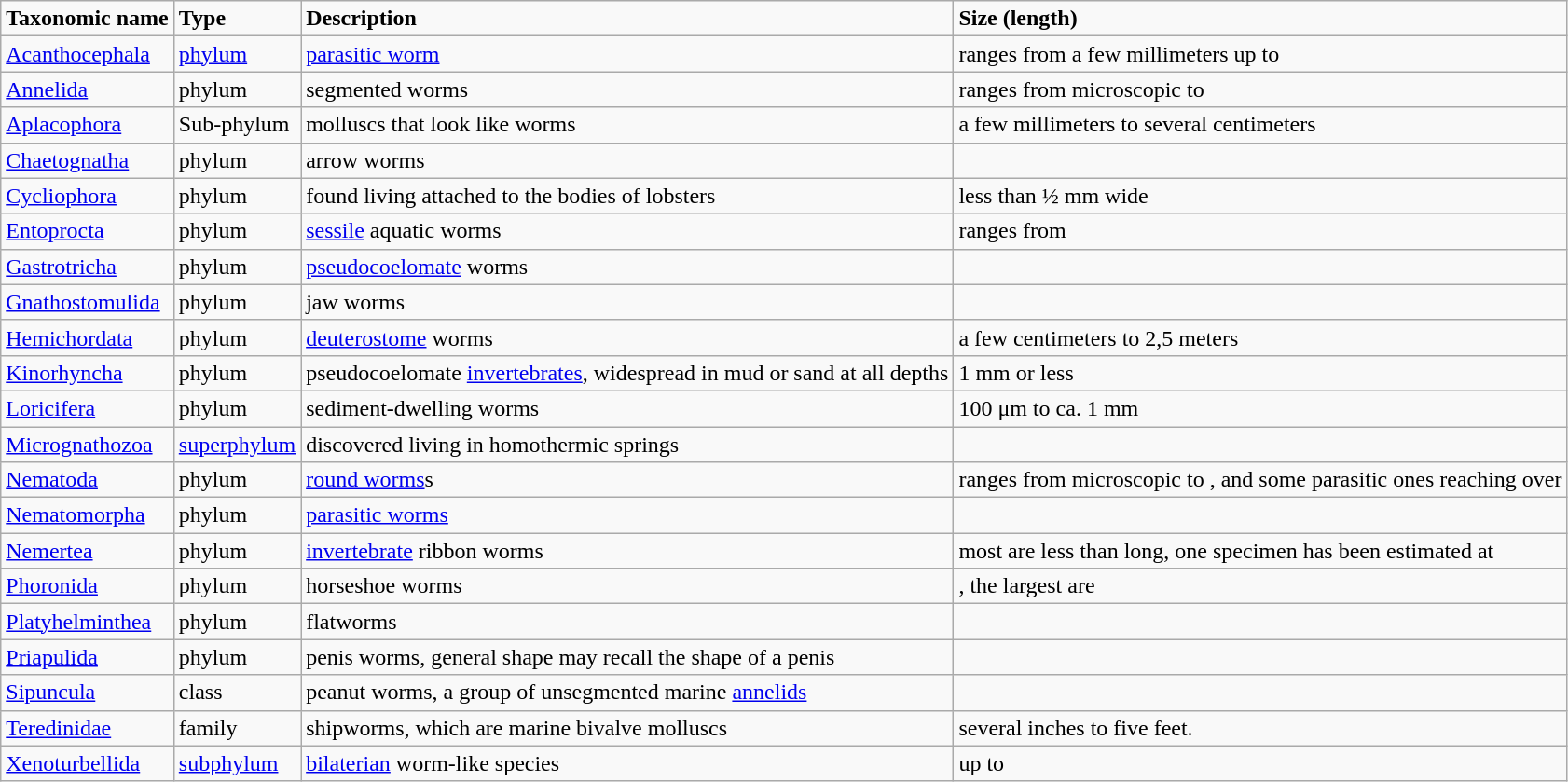<table class="wikitable sortable">
<tr>
<td><strong>Taxonomic name</strong></td>
<td><strong>Type</strong></td>
<td><strong>Description</strong></td>
<td><strong>Size (length)</strong></td>
</tr>
<tr>
<td><a href='#'>Acanthocephala</a></td>
<td><a href='#'>phylum</a></td>
<td><a href='#'>parasitic worm</a></td>
<td>ranges from a few millimeters up to </td>
</tr>
<tr>
<td><a href='#'>Annelida</a></td>
<td>phylum</td>
<td>segmented worms</td>
<td>ranges from microscopic to </td>
</tr>
<tr>
<td><a href='#'>Aplacophora</a></td>
<td>Sub-phylum</td>
<td>molluscs that look like worms</td>
<td>a few millimeters to several centimeters</td>
</tr>
<tr>
<td><a href='#'>Chaetognatha</a></td>
<td>phylum</td>
<td>arrow worms</td>
<td></td>
</tr>
<tr>
<td><a href='#'>Cycliophora</a></td>
<td>phylum</td>
<td>found living attached to the bodies of lobsters</td>
<td>less than ½ mm wide</td>
</tr>
<tr>
<td><a href='#'>Entoprocta</a></td>
<td>phylum</td>
<td><a href='#'>sessile</a> aquatic worms</td>
<td>ranges from </td>
</tr>
<tr>
<td><a href='#'>Gastrotricha</a></td>
<td>phylum</td>
<td><a href='#'>pseudocoelomate</a> worms</td>
<td></td>
</tr>
<tr>
<td><a href='#'>Gnathostomulida</a></td>
<td>phylum</td>
<td>jaw worms</td>
<td></td>
</tr>
<tr>
<td><a href='#'>Hemichordata</a></td>
<td>phylum</td>
<td><a href='#'>deuterostome</a> worms</td>
<td>a few centimeters to 2,5 meters</td>
</tr>
<tr>
<td><a href='#'>Kinorhyncha</a></td>
<td>phylum</td>
<td>pseudocoelomate <a href='#'>invertebrates</a>, widespread in mud or sand at all depths</td>
<td>1 mm or less</td>
</tr>
<tr>
<td><a href='#'>Loricifera</a></td>
<td>phylum</td>
<td>sediment-dwelling worms</td>
<td>100 μm to ca. 1 mm</td>
</tr>
<tr>
<td><a href='#'>Micrognathozoa</a></td>
<td><a href='#'>superphylum</a></td>
<td>discovered living in homothermic springs</td>
<td></td>
</tr>
<tr>
<td><a href='#'>Nematoda</a></td>
<td>phylum</td>
<td><a href='#'>round worms</a>s</td>
<td>ranges from microscopic to , and some parasitic ones reaching over </td>
</tr>
<tr>
<td><a href='#'>Nematomorpha</a></td>
<td>phylum</td>
<td><a href='#'>parasitic worms</a></td>
<td></td>
</tr>
<tr>
<td><a href='#'>Nemertea</a></td>
<td>phylum</td>
<td><a href='#'>invertebrate</a> ribbon worms</td>
<td>most are less than  long, one specimen has been estimated at </td>
</tr>
<tr>
<td><a href='#'>Phoronida</a></td>
<td>phylum</td>
<td>horseshoe worms</td>
<td>, the largest are </td>
</tr>
<tr>
<td><a href='#'>Platyhelminthea</a></td>
<td>phylum</td>
<td>flatworms</td>
<td></td>
</tr>
<tr>
<td><a href='#'>Priapulida</a></td>
<td>phylum</td>
<td>penis worms, general shape may recall the shape of a penis</td>
<td></td>
</tr>
<tr>
<td><a href='#'>Sipuncula</a></td>
<td>class</td>
<td>peanut worms, a group of unsegmented marine <a href='#'>annelids</a></td>
<td></td>
</tr>
<tr>
<td><a href='#'>Teredinidae</a></td>
<td>family</td>
<td>shipworms, which are marine bivalve molluscs</td>
<td>several inches to five feet.</td>
</tr>
<tr>
<td><a href='#'>Xenoturbellida</a></td>
<td><a href='#'>subphylum</a></td>
<td><a href='#'>bilaterian</a> worm-like species</td>
<td>up to </td>
</tr>
</table>
